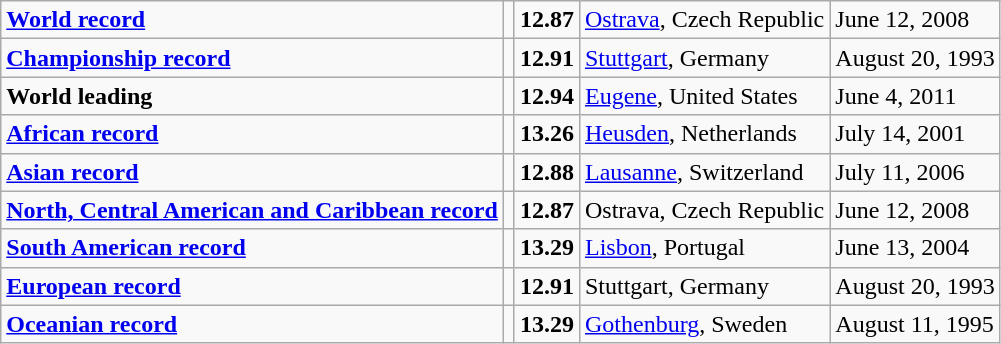<table class="wikitable">
<tr>
<td><strong><a href='#'>World record</a></strong></td>
<td></td>
<td><strong>12.87</strong></td>
<td><a href='#'>Ostrava</a>, Czech Republic</td>
<td>June 12, 2008</td>
</tr>
<tr>
<td><strong><a href='#'>Championship record</a></strong></td>
<td></td>
<td><strong>12.91</strong></td>
<td><a href='#'>Stuttgart</a>, Germany</td>
<td>August 20, 1993</td>
</tr>
<tr>
<td><strong>World leading</strong></td>
<td></td>
<td><strong>12.94</strong></td>
<td><a href='#'>Eugene</a>, United States</td>
<td>June 4, 2011</td>
</tr>
<tr>
<td><strong><a href='#'>African record</a></strong></td>
<td></td>
<td><strong>13.26</strong></td>
<td><a href='#'>Heusden</a>, Netherlands</td>
<td>July 14, 2001</td>
</tr>
<tr>
<td><strong><a href='#'>Asian record</a></strong></td>
<td></td>
<td><strong>12.88</strong></td>
<td><a href='#'>Lausanne</a>, Switzerland</td>
<td>July 11, 2006</td>
</tr>
<tr>
<td><strong><a href='#'>North, Central American and Caribbean record</a></strong></td>
<td></td>
<td><strong>12.87</strong></td>
<td>Ostrava, Czech Republic</td>
<td>June 12, 2008</td>
</tr>
<tr>
<td><strong><a href='#'>South American record</a></strong></td>
<td></td>
<td><strong>13.29</strong></td>
<td><a href='#'>Lisbon</a>, Portugal</td>
<td>June 13, 2004</td>
</tr>
<tr>
<td><strong><a href='#'>European record</a></strong></td>
<td></td>
<td><strong>12.91</strong></td>
<td>Stuttgart, Germany</td>
<td>August 20, 1993</td>
</tr>
<tr>
<td><strong><a href='#'>Oceanian record</a></strong></td>
<td></td>
<td><strong>13.29</strong></td>
<td><a href='#'>Gothenburg</a>, Sweden</td>
<td>August 11, 1995</td>
</tr>
</table>
